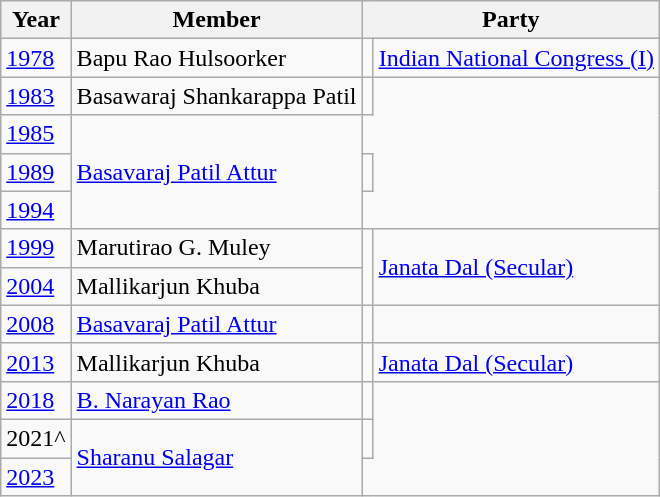<table class="wikitable">
<tr>
<th>Year</th>
<th>Member</th>
<th colspan="2">Party</th>
</tr>
<tr>
<td><a href='#'>1978</a></td>
<td>Bapu Rao Hulsoorker</td>
<td style=background-color:></td>
<td><a href='#'>Indian National Congress (I)</a></td>
</tr>
<tr>
<td><a href='#'>1983</a></td>
<td>Basawaraj Shankarappa Patil</td>
<td></td>
</tr>
<tr>
<td><a href='#'>1985</a></td>
<td rowspan="3"><a href='#'>Basavaraj Patil Attur</a></td>
</tr>
<tr>
<td><a href='#'>1989</a></td>
<td></td>
</tr>
<tr>
<td><a href='#'>1994</a></td>
</tr>
<tr>
<td><a href='#'>1999</a></td>
<td>Marutirao G. Muley</td>
<td rowspan=2 style=background-color:></td>
<td rowspan=2><a href='#'>Janata Dal (Secular)</a></td>
</tr>
<tr>
<td><a href='#'>2004</a></td>
<td>Mallikarjun Khuba</td>
</tr>
<tr>
<td><a href='#'>2008</a></td>
<td><a href='#'>Basavaraj Patil Attur</a></td>
<td></td>
</tr>
<tr>
<td><a href='#'>2013</a></td>
<td>Mallikarjun Khuba</td>
<td style=background-color:></td>
<td><a href='#'>Janata Dal (Secular)</a></td>
</tr>
<tr>
<td><a href='#'>2018</a></td>
<td><a href='#'>B. Narayan Rao</a></td>
<td></td>
</tr>
<tr>
<td>2021^</td>
<td rowspan="2"><a href='#'>Sharanu Salagar</a></td>
<td></td>
</tr>
<tr>
<td><a href='#'>2023</a></td>
</tr>
</table>
